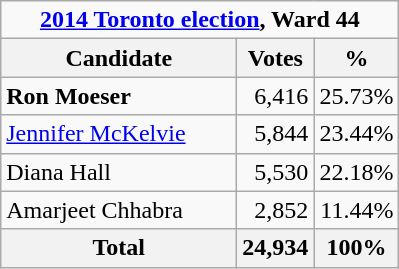<table class="wikitable">
<tr>
<td Colspan="3" align="center"><strong><a href='#'>2014 Toronto election</a>, Ward 44</strong></td>
</tr>
<tr>
<th bgcolor="#DDDDFF" width="150px">Candidate</th>
<th bgcolor="#DDDDFF">Votes</th>
<th bgcolor="#DDDDFF">%</th>
</tr>
<tr>
<td><strong>Ron Moeser</strong></td>
<td align=right>6,416</td>
<td align=right>25.73%</td>
</tr>
<tr>
<td><a href='#'>Jennifer McKelvie</a></td>
<td align=right>5,844</td>
<td align-right>23.44%</td>
</tr>
<tr>
<td>Diana Hall</td>
<td align=right>5,530</td>
<td align=right>22.18%</td>
</tr>
<tr>
<td>Amarjeet Chhabra</td>
<td align=right>2,852</td>
<td align=right>11.44%</td>
</tr>
<tr>
<th>Total</th>
<th align=right>24,934</th>
<th align=right>100%</th>
</tr>
</table>
